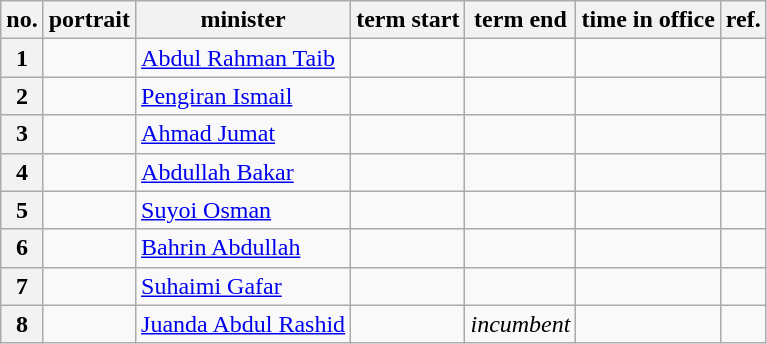<table class="wikitable sortable">
<tr>
<th>no.</th>
<th>portrait</th>
<th>minister</th>
<th>term start</th>
<th>term end</th>
<th>time in office</th>
<th>ref.</th>
</tr>
<tr>
<th>1</th>
<td></td>
<td><a href='#'>Abdul Rahman Taib</a></td>
<td></td>
<td></td>
<td></td>
<td></td>
</tr>
<tr>
<th>2</th>
<td></td>
<td><a href='#'>Pengiran Ismail</a></td>
<td></td>
<td></td>
<td></td>
<td></td>
</tr>
<tr>
<th>3</th>
<td></td>
<td><a href='#'>Ahmad Jumat</a></td>
<td></td>
<td></td>
<td></td>
<td></td>
</tr>
<tr>
<th>4</th>
<td></td>
<td><a href='#'>Abdullah Bakar</a></td>
<td></td>
<td></td>
<td></td>
<td></td>
</tr>
<tr>
<th>5</th>
<td></td>
<td><a href='#'>Suyoi Osman</a></td>
<td></td>
<td></td>
<td></td>
<td></td>
</tr>
<tr>
<th>6</th>
<td></td>
<td><a href='#'>Bahrin Abdullah</a></td>
<td></td>
<td></td>
<td></td>
<td></td>
</tr>
<tr>
<th>7</th>
<td></td>
<td><a href='#'>Suhaimi Gafar</a></td>
<td></td>
<td></td>
<td></td>
<td></td>
</tr>
<tr>
<th>8</th>
<td></td>
<td><a href='#'>Juanda Abdul Rashid</a></td>
<td></td>
<td><em>incumbent</em></td>
<td></td>
<td></td>
</tr>
</table>
